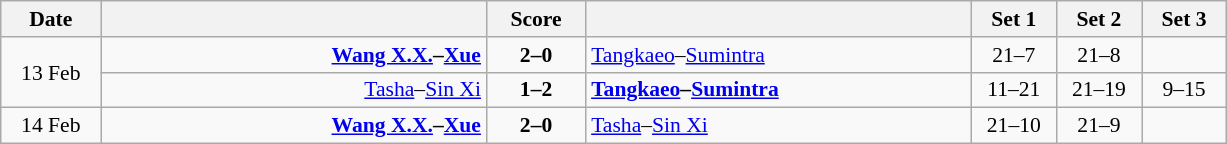<table class="wikitable" style="text-align: center; font-size:90% ">
<tr>
<th width="60">Date</th>
<th align="right" width="250"></th>
<th width="60">Score</th>
<th align="left" width="250"></th>
<th width="50">Set 1</th>
<th width="50">Set 2</th>
<th width="50">Set 3</th>
</tr>
<tr>
<td rowspan=2>13 Feb</td>
<td align=right><strong><a href='#'>Wang X.X.</a>–<a href='#'>Xue</a> </strong></td>
<td align=center><strong>2–0</strong></td>
<td align=left> <a href='#'>Tangkaeo</a>–<a href='#'>Sumintra</a></td>
<td>21–7</td>
<td>21–8</td>
<td></td>
</tr>
<tr>
<td align=right><a href='#'>Tasha</a>–<a href='#'>Sin Xi</a> </td>
<td align=center><strong>1–2</strong></td>
<td align=left><strong> <a href='#'>Tangkaeo</a>–<a href='#'>Sumintra</a></strong></td>
<td>11–21</td>
<td>21–19</td>
<td>9–15</td>
</tr>
<tr>
<td>14 Feb</td>
<td align=right><strong><a href='#'>Wang X.X.</a>–<a href='#'>Xue</a> </strong></td>
<td align=center><strong>2–0</strong></td>
<td align=left> <a href='#'>Tasha</a>–<a href='#'>Sin Xi</a></td>
<td>21–10</td>
<td>21–9</td>
<td></td>
</tr>
</table>
